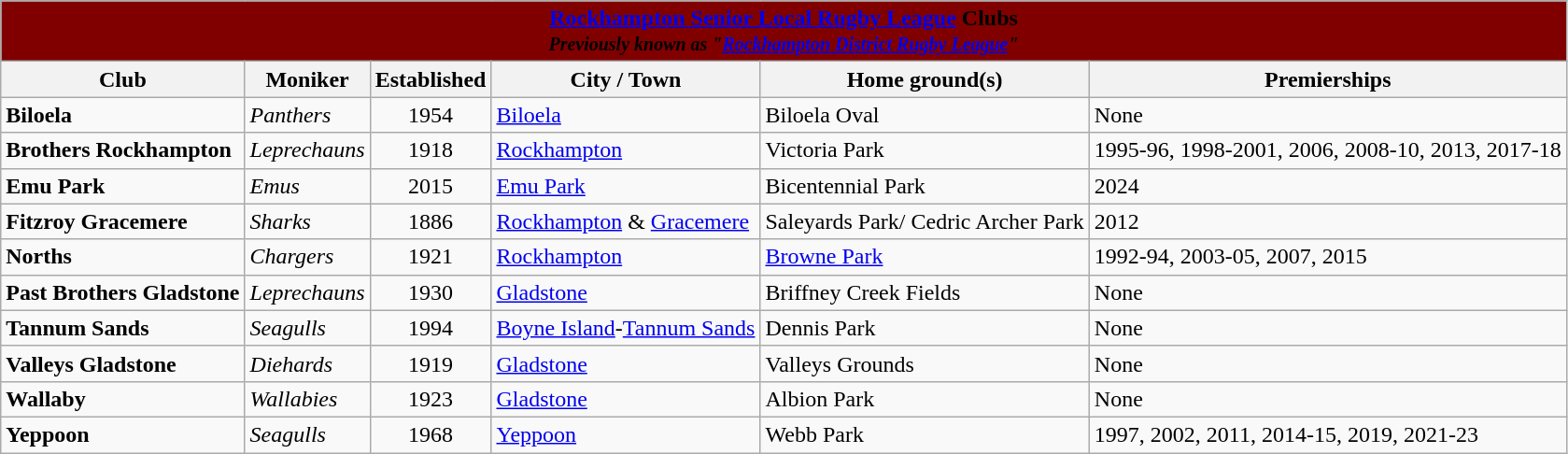<table class="wikitable">
<tr>
<td colspan="6" style="background:maroon; text-align:center;"><strong><span><a href='#'>Rockhampton Senior Local Rugby League</a> Clubs<br><small><em>Previously known as "<a href='#'>Rockhampton District Rugby League</a>"</em></small></span></strong></td>
</tr>
<tr>
<th>Club</th>
<th>Moniker</th>
<th>Established</th>
<th>City / Town</th>
<th>Home ground(s)</th>
<th>Premierships</th>
</tr>
<tr>
<td> <strong>Biloela</strong></td>
<td><em>Panthers</em></td>
<td align="center">1954</td>
<td><a href='#'>Biloela</a></td>
<td>Biloela Oval</td>
<td>None</td>
</tr>
<tr>
<td> <strong>Brothers Rockhampton</strong></td>
<td><em>Leprechauns</em></td>
<td align="center">1918</td>
<td><a href='#'>Rockhampton</a></td>
<td>Victoria Park</td>
<td>1995-96, 1998-2001, 2006, 2008-10, 2013, 2017-18</td>
</tr>
<tr>
<td> <strong>Emu Park</strong></td>
<td><em>Emus</em></td>
<td align="center">2015</td>
<td><a href='#'>Emu Park</a></td>
<td>Bicentennial Park</td>
<td>2024</td>
</tr>
<tr>
<td> <strong>Fitzroy Gracemere</strong></td>
<td><em>Sharks</em></td>
<td align="center">1886</td>
<td><a href='#'>Rockhampton</a> & <a href='#'>Gracemere</a></td>
<td>Saleyards Park/ Cedric Archer Park</td>
<td>2012</td>
</tr>
<tr>
<td> <strong>Norths</strong></td>
<td><em>Chargers</em></td>
<td align="center">1921</td>
<td><a href='#'>Rockhampton</a></td>
<td><a href='#'>Browne Park</a></td>
<td>1992-94, 2003-05, 2007, 2015</td>
</tr>
<tr>
<td> <strong>Past Brothers Gladstone</strong></td>
<td><em>Leprechauns</em></td>
<td align="center">1930</td>
<td><a href='#'>Gladstone</a></td>
<td>Briffney Creek Fields</td>
<td>None</td>
</tr>
<tr>
<td> <strong>Tannum Sands</strong></td>
<td><em>Seagulls</em></td>
<td align="center">1994</td>
<td><a href='#'>Boyne Island</a>-<a href='#'>Tannum Sands</a></td>
<td>Dennis Park</td>
<td>None</td>
</tr>
<tr>
<td> <strong>Valleys Gladstone</strong></td>
<td><em>Diehards</em></td>
<td align="center">1919</td>
<td><a href='#'>Gladstone</a></td>
<td>Valleys Grounds</td>
<td>None</td>
</tr>
<tr>
<td> <strong>Wallaby</strong></td>
<td><em>Wallabies</em></td>
<td align="center">1923</td>
<td><a href='#'>Gladstone</a></td>
<td>Albion Park</td>
<td>None</td>
</tr>
<tr>
<td> <strong>Yeppoon</strong></td>
<td><em>Seagulls</em></td>
<td align="center">1968</td>
<td><a href='#'>Yeppoon</a></td>
<td>Webb Park</td>
<td>1997, 2002, 2011, 2014-15, 2019, 2021-23</td>
</tr>
</table>
